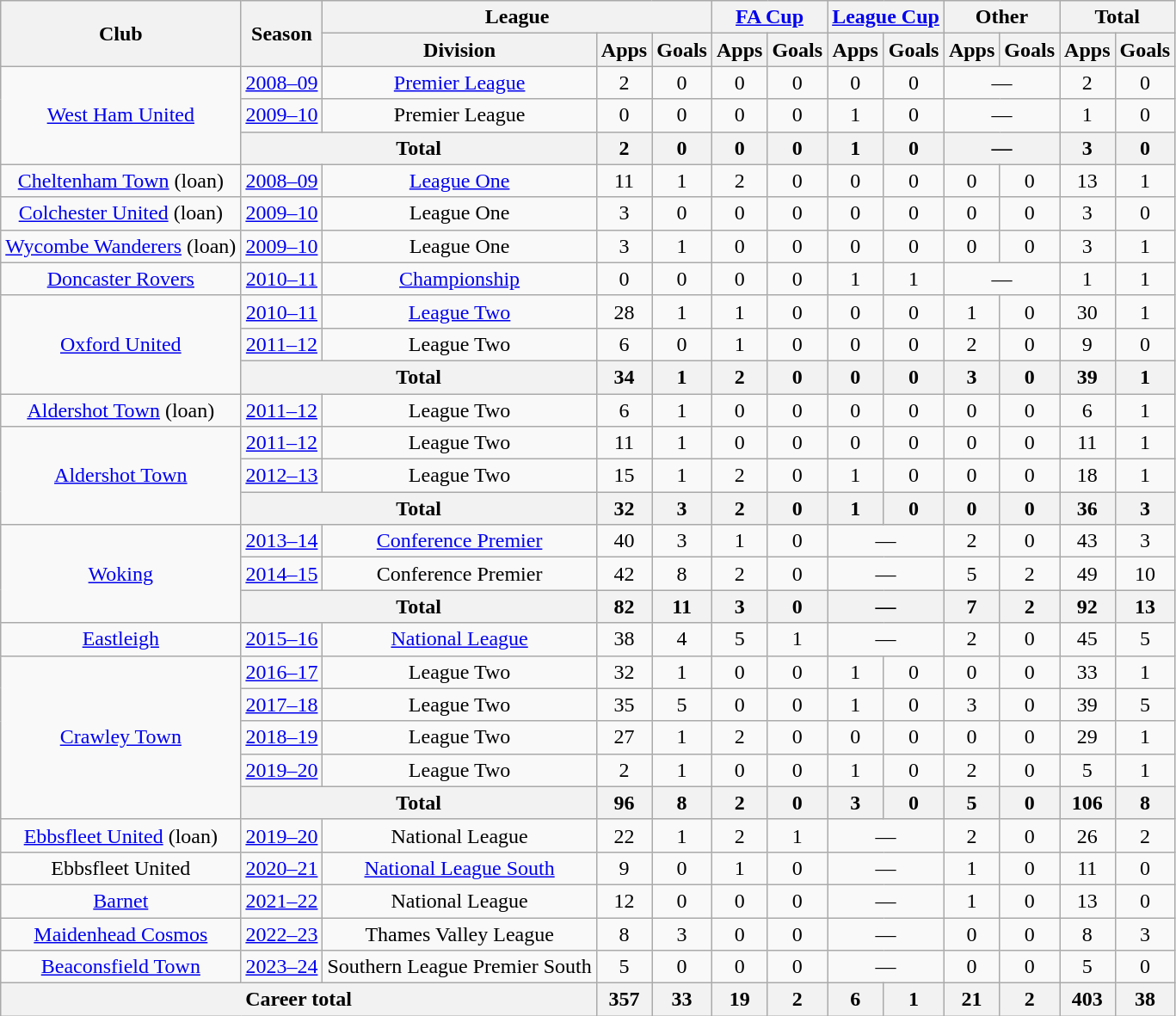<table class="wikitable" style="text-align: center">
<tr>
<th rowspan="2">Club</th>
<th rowspan="2">Season</th>
<th colspan="3">League</th>
<th colspan="2"><a href='#'>FA Cup</a></th>
<th colspan="2"><a href='#'>League Cup</a></th>
<th colspan="2">Other</th>
<th colspan="2">Total</th>
</tr>
<tr>
<th>Division</th>
<th>Apps</th>
<th>Goals</th>
<th>Apps</th>
<th>Goals</th>
<th>Apps</th>
<th>Goals</th>
<th>Apps</th>
<th>Goals</th>
<th>Apps</th>
<th>Goals</th>
</tr>
<tr>
<td rowspan="3"><a href='#'>West Ham United</a></td>
<td><a href='#'>2008–09</a></td>
<td><a href='#'>Premier League</a></td>
<td>2</td>
<td>0</td>
<td>0</td>
<td>0</td>
<td>0</td>
<td>0</td>
<td colspan="2">—</td>
<td>2</td>
<td>0</td>
</tr>
<tr>
<td><a href='#'>2009–10</a></td>
<td>Premier League</td>
<td>0</td>
<td>0</td>
<td>0</td>
<td>0</td>
<td>1</td>
<td>0</td>
<td colspan="2">—</td>
<td>1</td>
<td>0</td>
</tr>
<tr>
<th colspan="2">Total</th>
<th>2</th>
<th>0</th>
<th>0</th>
<th>0</th>
<th>1</th>
<th>0</th>
<th colspan="2">—</th>
<th>3</th>
<th>0</th>
</tr>
<tr>
<td><a href='#'>Cheltenham Town</a> (loan)</td>
<td><a href='#'>2008–09</a></td>
<td><a href='#'>League One</a></td>
<td>11</td>
<td>1</td>
<td>2</td>
<td>0</td>
<td>0</td>
<td>0</td>
<td>0</td>
<td>0</td>
<td>13</td>
<td>1</td>
</tr>
<tr>
<td><a href='#'>Colchester United</a> (loan)</td>
<td><a href='#'>2009–10</a></td>
<td>League One</td>
<td>3</td>
<td>0</td>
<td>0</td>
<td>0</td>
<td>0</td>
<td>0</td>
<td>0</td>
<td>0</td>
<td>3</td>
<td>0</td>
</tr>
<tr>
<td><a href='#'>Wycombe Wanderers</a> (loan)</td>
<td><a href='#'>2009–10</a></td>
<td>League One</td>
<td>3</td>
<td>1</td>
<td>0</td>
<td>0</td>
<td>0</td>
<td>0</td>
<td>0</td>
<td>0</td>
<td>3</td>
<td>1</td>
</tr>
<tr>
<td><a href='#'>Doncaster Rovers</a></td>
<td><a href='#'>2010–11</a></td>
<td><a href='#'>Championship</a></td>
<td>0</td>
<td>0</td>
<td>0</td>
<td>0</td>
<td>1</td>
<td>1</td>
<td colspan="2">—</td>
<td>1</td>
<td>1</td>
</tr>
<tr>
<td rowspan="3"><a href='#'>Oxford United</a></td>
<td><a href='#'>2010–11</a></td>
<td><a href='#'>League Two</a></td>
<td>28</td>
<td>1</td>
<td>1</td>
<td>0</td>
<td>0</td>
<td>0</td>
<td>1</td>
<td>0</td>
<td>30</td>
<td>1</td>
</tr>
<tr>
<td><a href='#'>2011–12</a></td>
<td>League Two</td>
<td>6</td>
<td>0</td>
<td>1</td>
<td>0</td>
<td>0</td>
<td>0</td>
<td>2</td>
<td>0</td>
<td>9</td>
<td>0</td>
</tr>
<tr>
<th colspan="2">Total</th>
<th>34</th>
<th>1</th>
<th>2</th>
<th>0</th>
<th>0</th>
<th>0</th>
<th>3</th>
<th>0</th>
<th>39</th>
<th>1</th>
</tr>
<tr>
<td><a href='#'>Aldershot Town</a> (loan)</td>
<td><a href='#'>2011–12</a></td>
<td>League Two</td>
<td>6</td>
<td>1</td>
<td>0</td>
<td>0</td>
<td>0</td>
<td>0</td>
<td>0</td>
<td>0</td>
<td>6</td>
<td>1</td>
</tr>
<tr>
<td rowspan="3"><a href='#'>Aldershot Town</a></td>
<td><a href='#'>2011–12</a></td>
<td>League Two</td>
<td>11</td>
<td>1</td>
<td>0</td>
<td>0</td>
<td>0</td>
<td>0</td>
<td>0</td>
<td>0</td>
<td>11</td>
<td>1</td>
</tr>
<tr>
<td><a href='#'>2012–13</a></td>
<td>League Two</td>
<td>15</td>
<td>1</td>
<td>2</td>
<td>0</td>
<td>1</td>
<td>0</td>
<td>0</td>
<td>0</td>
<td>18</td>
<td>1</td>
</tr>
<tr>
<th colspan="2">Total</th>
<th>32</th>
<th>3</th>
<th>2</th>
<th>0</th>
<th>1</th>
<th>0</th>
<th>0</th>
<th>0</th>
<th>36</th>
<th>3</th>
</tr>
<tr>
<td rowspan="3"><a href='#'>Woking</a></td>
<td><a href='#'>2013–14</a></td>
<td><a href='#'>Conference Premier</a></td>
<td>40</td>
<td>3</td>
<td>1</td>
<td>0</td>
<td colspan="2">—</td>
<td>2</td>
<td>0</td>
<td>43</td>
<td>3</td>
</tr>
<tr>
<td><a href='#'>2014–15</a></td>
<td>Conference Premier</td>
<td>42</td>
<td>8</td>
<td>2</td>
<td>0</td>
<td colspan="2">—</td>
<td>5</td>
<td>2</td>
<td>49</td>
<td>10</td>
</tr>
<tr>
<th colspan="2">Total</th>
<th>82</th>
<th>11</th>
<th>3</th>
<th>0</th>
<th colspan="2">—</th>
<th>7</th>
<th>2</th>
<th>92</th>
<th>13</th>
</tr>
<tr>
<td><a href='#'>Eastleigh</a></td>
<td><a href='#'>2015–16</a></td>
<td><a href='#'>National League</a></td>
<td>38</td>
<td>4</td>
<td>5</td>
<td>1</td>
<td colspan="2">—</td>
<td>2</td>
<td>0</td>
<td>45</td>
<td>5</td>
</tr>
<tr>
<td rowspan="5"><a href='#'>Crawley Town</a></td>
<td><a href='#'>2016–17</a></td>
<td>League Two</td>
<td>32</td>
<td>1</td>
<td>0</td>
<td>0</td>
<td>1</td>
<td>0</td>
<td>0</td>
<td>0</td>
<td>33</td>
<td>1</td>
</tr>
<tr>
<td><a href='#'>2017–18</a></td>
<td>League Two</td>
<td>35</td>
<td>5</td>
<td>0</td>
<td>0</td>
<td>1</td>
<td>0</td>
<td>3</td>
<td>0</td>
<td>39</td>
<td>5</td>
</tr>
<tr>
<td><a href='#'>2018–19</a></td>
<td>League Two</td>
<td>27</td>
<td>1</td>
<td>2</td>
<td>0</td>
<td>0</td>
<td>0</td>
<td>0</td>
<td>0</td>
<td>29</td>
<td>1</td>
</tr>
<tr>
<td><a href='#'>2019–20</a></td>
<td>League Two</td>
<td>2</td>
<td>1</td>
<td>0</td>
<td>0</td>
<td>1</td>
<td>0</td>
<td>2</td>
<td>0</td>
<td>5</td>
<td>1</td>
</tr>
<tr>
<th colspan="2">Total</th>
<th>96</th>
<th>8</th>
<th>2</th>
<th>0</th>
<th>3</th>
<th>0</th>
<th>5</th>
<th>0</th>
<th>106</th>
<th>8</th>
</tr>
<tr>
<td><a href='#'>Ebbsfleet United</a> (loan)</td>
<td><a href='#'>2019–20</a></td>
<td>National League</td>
<td>22</td>
<td>1</td>
<td>2</td>
<td>1</td>
<td colspan="2">—</td>
<td>2</td>
<td>0</td>
<td>26</td>
<td>2</td>
</tr>
<tr>
<td>Ebbsfleet United</td>
<td><a href='#'>2020–21</a></td>
<td><a href='#'>National League South</a></td>
<td>9</td>
<td>0</td>
<td>1</td>
<td>0</td>
<td colspan="2">—</td>
<td>1</td>
<td>0</td>
<td>11</td>
<td>0</td>
</tr>
<tr>
<td><a href='#'>Barnet</a></td>
<td><a href='#'>2021–22</a></td>
<td>National League</td>
<td>12</td>
<td>0</td>
<td>0</td>
<td>0</td>
<td colspan="2">—</td>
<td>1</td>
<td>0</td>
<td>13</td>
<td>0</td>
</tr>
<tr>
<td><a href='#'>Maidenhead Cosmos</a></td>
<td><a href='#'>2022–23</a></td>
<td>Thames Valley League</td>
<td>8</td>
<td>3</td>
<td>0</td>
<td>0</td>
<td colspan="2">—</td>
<td>0</td>
<td>0</td>
<td>8</td>
<td>3</td>
</tr>
<tr>
<td><a href='#'>Beaconsfield Town</a></td>
<td><a href='#'>2023–24</a></td>
<td>Southern League Premier South</td>
<td>5</td>
<td>0</td>
<td>0</td>
<td>0</td>
<td colspan="2">—</td>
<td>0</td>
<td>0</td>
<td>5</td>
<td>0</td>
</tr>
<tr>
<th colspan="3">Career total</th>
<th>357</th>
<th>33</th>
<th>19</th>
<th>2</th>
<th>6</th>
<th>1</th>
<th>21</th>
<th>2</th>
<th>403</th>
<th>38</th>
</tr>
</table>
